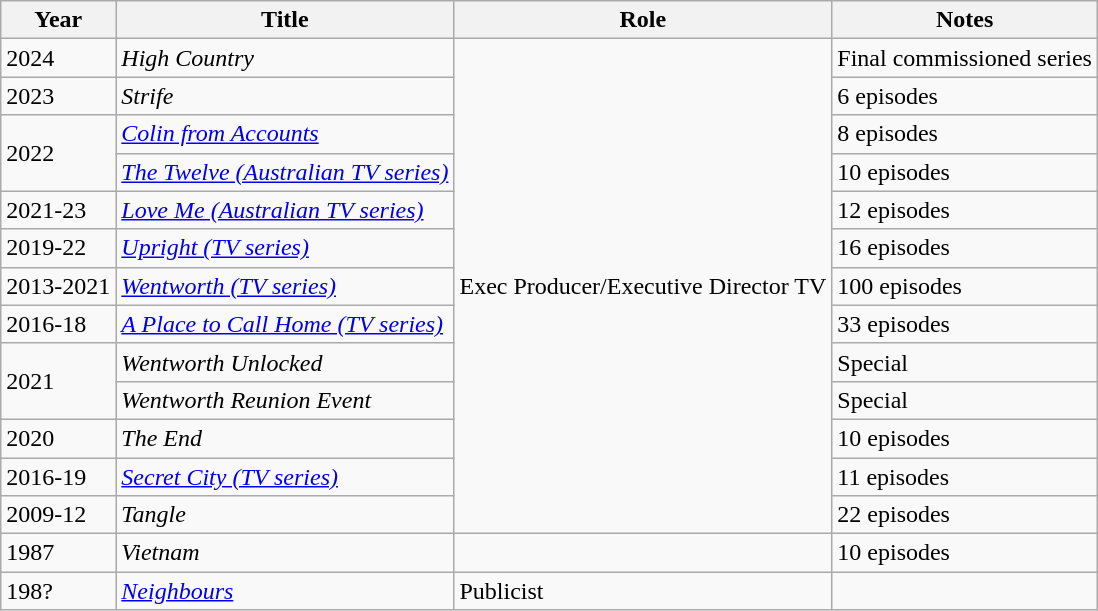<table class="wikitable">
<tr>
<th>Year</th>
<th>Title</th>
<th>Role</th>
<th>Notes</th>
</tr>
<tr>
<td>2024</td>
<td><em>High Country</em> </td>
<td rowspan="13">Exec Producer/Executive Director TV</td>
<td>Final commissioned series</td>
</tr>
<tr>
<td>2023</td>
<td><em>Strife</em></td>
<td>6 episodes</td>
</tr>
<tr>
<td rowspan="2">2022</td>
<td><em><a href='#'>Colin from Accounts</a></em></td>
<td>8 episodes</td>
</tr>
<tr>
<td><em><a href='#'>The Twelve (Australian TV series)</a></em></td>
<td>10 episodes</td>
</tr>
<tr>
<td>2021-23</td>
<td><em><a href='#'>Love Me (Australian TV series)</a></em></td>
<td>12 episodes</td>
</tr>
<tr>
<td>2019-22</td>
<td><em><a href='#'>Upright (TV series)</a></em></td>
<td>16 episodes</td>
</tr>
<tr>
<td>2013-2021</td>
<td><em><a href='#'>Wentworth (TV series)</a></em></td>
<td>100 episodes</td>
</tr>
<tr>
<td>2016-18</td>
<td><em><a href='#'>A Place to Call Home (TV series)</a></em></td>
<td>33 episodes</td>
</tr>
<tr>
<td rowspan="2">2021</td>
<td><em>Wentworth Unlocked</em></td>
<td>Special</td>
</tr>
<tr>
<td><em>Wentworth Reunion Event</em></td>
<td>Special</td>
</tr>
<tr>
<td>2020</td>
<td><em>The End</em> </td>
<td>10 episodes</td>
</tr>
<tr>
<td>2016-19</td>
<td><em><a href='#'>Secret City (TV series)</a></em></td>
<td>11 episodes</td>
</tr>
<tr>
<td>2009-12</td>
<td><em>Tangle</em></td>
<td>22 episodes</td>
</tr>
<tr>
<td>1987</td>
<td><em>Vietnam</em></td>
<td></td>
<td>10 episodes</td>
</tr>
<tr>
<td>198?</td>
<td><em><a href='#'>Neighbours</a></em> </td>
<td>Publicist</td>
<td></td>
</tr>
</table>
